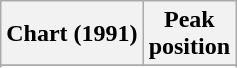<table class="wikitable sortable">
<tr>
<th align="left">Chart (1991)</th>
<th align="center">Peak<br>position</th>
</tr>
<tr>
</tr>
<tr>
</tr>
</table>
